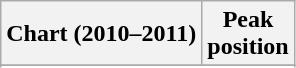<table class="wikitable sortable plainrowheaders" style="text-align:center">
<tr>
<th scope="col">Chart (2010–2011)</th>
<th scope="col">Peak<br>position</th>
</tr>
<tr>
</tr>
<tr>
</tr>
</table>
